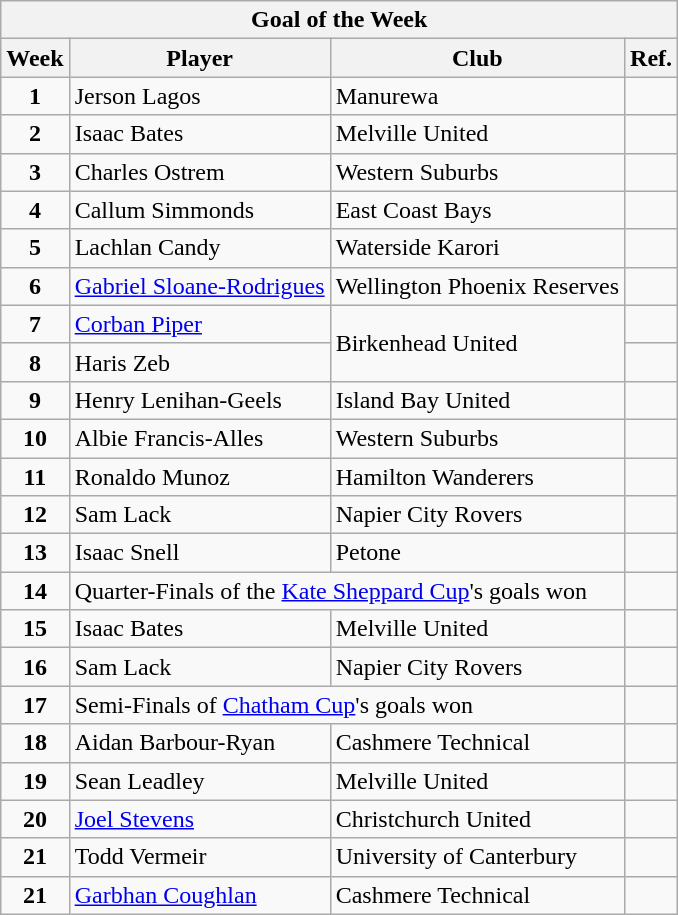<table class="wikitable collapsible collapsed">
<tr>
<th colspan="4">Goal of the Week</th>
</tr>
<tr>
<th>Week</th>
<th>Player</th>
<th>Club</th>
<th>Ref.</th>
</tr>
<tr>
<td style="text-align: center;"><strong>1</strong></td>
<td> Jerson Lagos</td>
<td>Manurewa</td>
<td></td>
</tr>
<tr>
<td style="text-align: center;"><strong>2</strong></td>
<td> Isaac Bates</td>
<td>Melville United</td>
<td></td>
</tr>
<tr>
<td style="text-align: center;"><strong>3</strong></td>
<td> Charles Ostrem</td>
<td>Western Suburbs</td>
<td></td>
</tr>
<tr>
<td style="text-align: center;"><strong>4</strong></td>
<td> Callum Simmonds</td>
<td>East Coast Bays</td>
<td></td>
</tr>
<tr>
<td style="text-align: center;"><strong>5</strong></td>
<td> Lachlan Candy</td>
<td>Waterside Karori</td>
<td></td>
</tr>
<tr>
<td style="text-align: center;"><strong>6</strong></td>
<td> <a href='#'>Gabriel Sloane-Rodrigues</a></td>
<td>Wellington Phoenix Reserves</td>
<td></td>
</tr>
<tr>
<td style="text-align: center;"><strong>7</strong></td>
<td> <a href='#'>Corban Piper</a></td>
<td rowspan=2>Birkenhead United</td>
<td></td>
</tr>
<tr>
<td style="text-align: center;"><strong>8</strong></td>
<td> Haris Zeb</td>
<td></td>
</tr>
<tr>
<td style="text-align: center;"><strong>9</strong></td>
<td> Henry Lenihan-Geels</td>
<td>Island Bay United</td>
<td></td>
</tr>
<tr>
<td style="text-align: center;"><strong>10</strong></td>
<td> Albie Francis-Alles</td>
<td>Western Suburbs</td>
<td></td>
</tr>
<tr>
<td style="text-align: center;"><strong>11</strong></td>
<td> Ronaldo Munoz</td>
<td>Hamilton Wanderers</td>
<td></td>
</tr>
<tr>
<td style="text-align: center;"><strong>12</strong></td>
<td> Sam Lack</td>
<td>Napier City Rovers</td>
<td></td>
</tr>
<tr>
<td style="text-align: center;"><strong>13</strong></td>
<td> Isaac Snell</td>
<td>Petone</td>
<td></td>
</tr>
<tr>
<td style="text-align: center;"><strong>14</strong></td>
<td colspan=2>Quarter-Finals of the <a href='#'>Kate Sheppard Cup</a>'s goals won</td>
<td></td>
</tr>
<tr>
<td style="text-align: center;"><strong>15</strong></td>
<td> Isaac Bates</td>
<td>Melville United</td>
<td></td>
</tr>
<tr>
<td style="text-align: center;"><strong>16</strong></td>
<td> Sam Lack</td>
<td>Napier City Rovers</td>
<td></td>
</tr>
<tr>
<td style="text-align: center;"><strong>17</strong></td>
<td colspan=2>Semi-Finals of <a href='#'>Chatham Cup</a>'s goals won</td>
<td></td>
</tr>
<tr>
<td style="text-align: center;"><strong>18</strong></td>
<td> Aidan Barbour-Ryan</td>
<td>Cashmere Technical</td>
<td></td>
</tr>
<tr>
<td style="text-align: center;"><strong>19</strong></td>
<td> Sean Leadley</td>
<td>Melville United</td>
<td></td>
</tr>
<tr>
<td style="text-align: center;"><strong>20</strong></td>
<td> <a href='#'>Joel Stevens</a></td>
<td>Christchurch United</td>
<td></td>
</tr>
<tr>
<td style="text-align: center;"><strong>21</strong></td>
<td> Todd Vermeir</td>
<td>University of Canterbury</td>
<td></td>
</tr>
<tr>
<td style="text-align: center;"><strong>21</strong></td>
<td> <a href='#'>Garbhan Coughlan</a></td>
<td>Cashmere Technical</td>
<td></td>
</tr>
</table>
